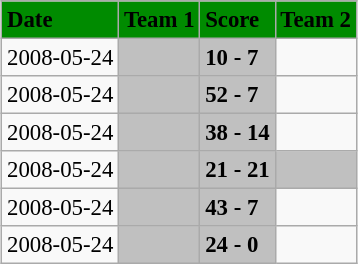<table class="wikitable" style="margin:0.5em auto; font-size:95%">
<tr bgcolor="#008B00">
<td><strong>Date</strong></td>
<td><strong>Team 1</strong></td>
<td><strong>Score</strong></td>
<td><strong>Team 2</strong></td>
</tr>
<tr>
<td>2008-05-24</td>
<td bgcolor="silver"><strong></strong></td>
<td bgcolor="silver"><strong>10 - 7</strong></td>
<td></td>
</tr>
<tr>
<td>2008-05-24</td>
<td bgcolor="silver"><strong></strong></td>
<td bgcolor="silver"><strong>52 - 7</strong></td>
<td></td>
</tr>
<tr>
<td>2008-05-24</td>
<td bgcolor="silver"><strong></strong></td>
<td bgcolor="silver"><strong>38 - 14</strong></td>
<td></td>
</tr>
<tr>
<td>2008-05-24</td>
<td bgcolor="silver"><strong></strong></td>
<td bgcolor="silver"><strong>21 - 21</strong></td>
<td bgcolor="silver"><strong></strong></td>
</tr>
<tr>
<td>2008-05-24</td>
<td bgcolor="silver"><strong></strong></td>
<td bgcolor="silver"><strong>43 - 7</strong></td>
<td></td>
</tr>
<tr>
<td>2008-05-24</td>
<td bgcolor="silver"><strong></strong></td>
<td bgcolor="silver"><strong>24 - 0</strong></td>
<td></td>
</tr>
</table>
